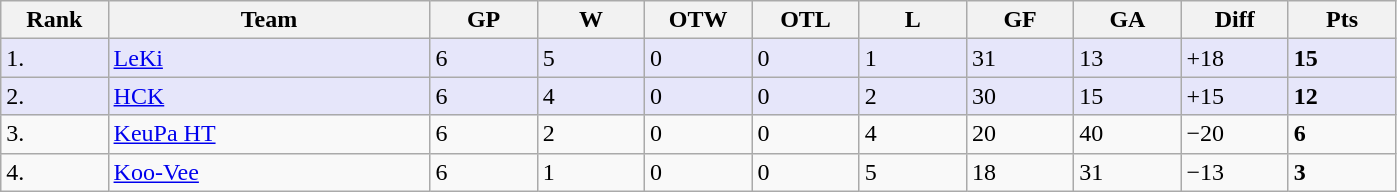<table class="wikitable">
<tr>
<th width="5%" align="left">Rank</th>
<th width="15%">Team</th>
<th width="5%">GP</th>
<th width="5%">W</th>
<th width="5%">OTW</th>
<th width="5%">OTL</th>
<th width="5%">L</th>
<th width="5%">GF</th>
<th width="5%">GA</th>
<th width="5%">Diff</th>
<th width="5%">Pts</th>
</tr>
<tr bgcolor="#e6e6fa">
<td align="left">1.</td>
<td><a href='#'>LeKi</a></td>
<td>6</td>
<td>5</td>
<td>0</td>
<td>0</td>
<td>1</td>
<td>31</td>
<td>13</td>
<td>+18</td>
<td><strong>15</strong></td>
</tr>
<tr bgcolor="#e6e6fa">
<td align="left">2.</td>
<td><a href='#'>HCK</a></td>
<td>6</td>
<td>4</td>
<td>0</td>
<td>0</td>
<td>2</td>
<td>30</td>
<td>15</td>
<td>+15</td>
<td><strong>12</strong></td>
</tr>
<tr>
<td align="left">3.</td>
<td><a href='#'>KeuPa HT</a></td>
<td>6</td>
<td>2</td>
<td>0</td>
<td>0</td>
<td>4</td>
<td>20</td>
<td>40</td>
<td>−20</td>
<td><strong>6</strong></td>
</tr>
<tr>
<td align="left">4.</td>
<td><a href='#'>Koo-Vee</a></td>
<td>6</td>
<td>1</td>
<td>0</td>
<td>0</td>
<td>5</td>
<td>18</td>
<td>31</td>
<td>−13</td>
<td><strong>3</strong></td>
</tr>
</table>
